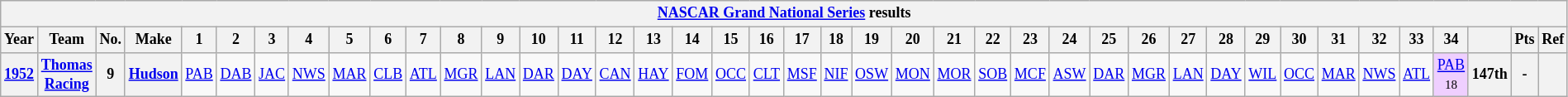<table class="wikitable" style="text-align:center; font-size:75%">
<tr>
<th colspan=61><a href='#'>NASCAR Grand National Series</a> results</th>
</tr>
<tr>
<th>Year</th>
<th>Team</th>
<th>No.</th>
<th>Make</th>
<th>1</th>
<th>2</th>
<th>3</th>
<th>4</th>
<th>5</th>
<th>6</th>
<th>7</th>
<th>8</th>
<th>9</th>
<th>10</th>
<th>11</th>
<th>12</th>
<th>13</th>
<th>14</th>
<th>15</th>
<th>16</th>
<th>17</th>
<th>18</th>
<th>19</th>
<th>20</th>
<th>21</th>
<th>22</th>
<th>23</th>
<th>24</th>
<th>25</th>
<th>26</th>
<th>27</th>
<th>28</th>
<th>29</th>
<th>30</th>
<th>31</th>
<th>32</th>
<th>33</th>
<th>34</th>
<th></th>
<th>Pts</th>
<th>Ref</th>
</tr>
<tr>
<th><a href='#'>1952</a></th>
<th><a href='#'>Thomas Racing</a></th>
<th>9</th>
<th><a href='#'>Hudson</a></th>
<td><a href='#'>PAB</a></td>
<td><a href='#'>DAB</a></td>
<td><a href='#'>JAC</a></td>
<td><a href='#'>NWS</a></td>
<td><a href='#'>MAR</a></td>
<td><a href='#'>CLB</a></td>
<td><a href='#'>ATL</a></td>
<td><a href='#'>MGR</a></td>
<td><a href='#'>LAN</a></td>
<td><a href='#'>DAR</a></td>
<td><a href='#'>DAY</a></td>
<td><a href='#'>CAN</a></td>
<td><a href='#'>HAY</a></td>
<td><a href='#'>FOM</a></td>
<td><a href='#'>OCC</a></td>
<td><a href='#'>CLT</a></td>
<td><a href='#'>MSF</a></td>
<td><a href='#'>NIF</a></td>
<td><a href='#'>OSW</a></td>
<td><a href='#'>MON</a></td>
<td><a href='#'>MOR</a></td>
<td><a href='#'>SOB</a></td>
<td><a href='#'>MCF</a></td>
<td><a href='#'>ASW</a></td>
<td><a href='#'>DAR</a></td>
<td><a href='#'>MGR</a></td>
<td><a href='#'>LAN</a></td>
<td><a href='#'>DAY</a></td>
<td><a href='#'>WIL</a></td>
<td><a href='#'>OCC</a></td>
<td><a href='#'>MAR</a></td>
<td><a href='#'>NWS</a></td>
<td><a href='#'>ATL</a></td>
<td style="background:#EFCFFF;"><a href='#'>PAB</a><br><small>18</small></td>
<th>147th</th>
<th>-</th>
<th></th>
</tr>
</table>
